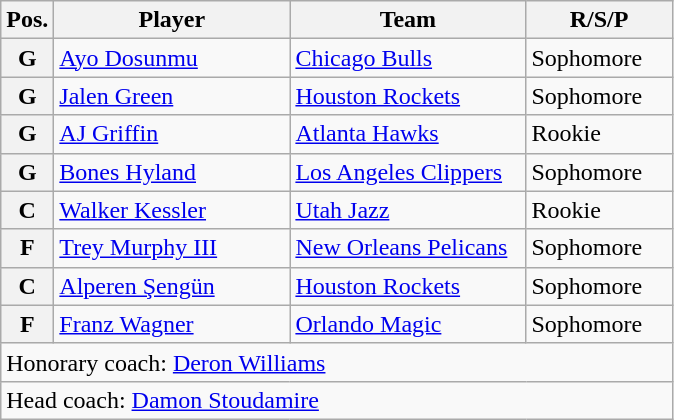<table class="wikitable">
<tr>
<th>Pos.</th>
<th style="width:150px;">Player</th>
<th width=150>Team</th>
<th width=90>R/S/P</th>
</tr>
<tr>
<th>G</th>
<td><a href='#'>Ayo Dosunmu</a></td>
<td><a href='#'>Chicago Bulls</a></td>
<td>Sophomore</td>
</tr>
<tr>
<th>G</th>
<td><a href='#'>Jalen Green</a></td>
<td><a href='#'>Houston Rockets</a></td>
<td>Sophomore</td>
</tr>
<tr>
<th>G</th>
<td><a href='#'>AJ Griffin</a></td>
<td><a href='#'>Atlanta Hawks</a></td>
<td>Rookie</td>
</tr>
<tr>
<th>G</th>
<td><a href='#'>Bones Hyland</a></td>
<td><a href='#'>Los Angeles Clippers</a></td>
<td>Sophomore</td>
</tr>
<tr>
<th>C</th>
<td><a href='#'>Walker Kessler</a></td>
<td><a href='#'>Utah Jazz</a></td>
<td>Rookie</td>
</tr>
<tr>
<th>F</th>
<td><a href='#'>Trey Murphy III</a></td>
<td><a href='#'>New Orleans Pelicans</a></td>
<td>Sophomore</td>
</tr>
<tr>
<th>C</th>
<td><a href='#'>Alperen Şengün</a></td>
<td><a href='#'>Houston Rockets</a></td>
<td>Sophomore</td>
</tr>
<tr>
<th>F</th>
<td><a href='#'>Franz Wagner</a></td>
<td><a href='#'>Orlando Magic</a></td>
<td>Sophomore</td>
</tr>
<tr>
<td colspan="5">Honorary coach: <a href='#'>Deron Williams</a></td>
</tr>
<tr>
<td colspan="5">Head coach: <a href='#'>Damon Stoudamire</a></td>
</tr>
</table>
